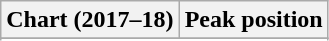<table class="wikitable sortable">
<tr>
<th>Chart (2017–18)</th>
<th>Peak position</th>
</tr>
<tr>
</tr>
<tr>
</tr>
<tr>
</tr>
</table>
